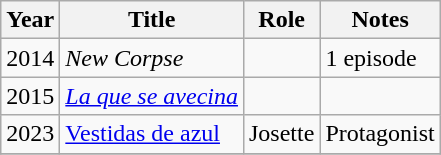<table class="wikitable">
<tr>
<th>Year</th>
<th>Title</th>
<th>Role</th>
<th>Notes</th>
</tr>
<tr>
<td>2014</td>
<td><em>New Corpse</em></td>
<td></td>
<td>1 episode</td>
</tr>
<tr>
<td>2015</td>
<td><em><a href='#'>La que se avecina</a></td>
<td></td>
<td></td>
</tr>
<tr>
<td>2023</td>
<td></em><a href='#'>Vestidas de azul</a><em></td>
<td>Josette</td>
<td>Protagonist</td>
</tr>
<tr>
</tr>
</table>
